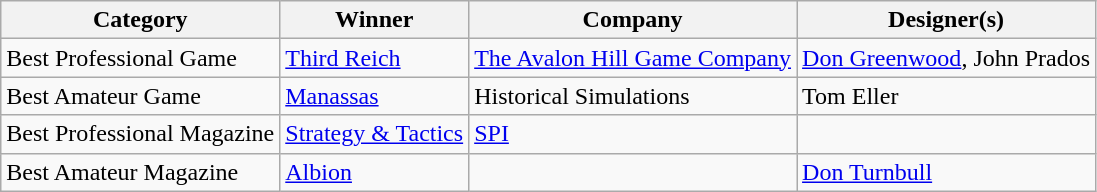<table class="wikitable">
<tr>
<th>Category</th>
<th>Winner</th>
<th>Company</th>
<th>Designer(s)</th>
</tr>
<tr>
<td>Best Professional Game</td>
<td><a href='#'>Third Reich</a></td>
<td><a href='#'>The Avalon Hill Game Company</a></td>
<td><a href='#'>Don Greenwood</a>, John Prados </td>
</tr>
<tr>
<td>Best Amateur Game</td>
<td><a href='#'>Manassas</a></td>
<td>Historical Simulations</td>
<td>Tom Eller</td>
</tr>
<tr>
<td>Best Professional Magazine</td>
<td><a href='#'>Strategy & Tactics</a></td>
<td><a href='#'>SPI</a></td>
<td></td>
</tr>
<tr>
<td>Best Amateur Magazine</td>
<td><a href='#'>Albion</a></td>
<td></td>
<td><a href='#'>Don Turnbull</a></td>
</tr>
</table>
